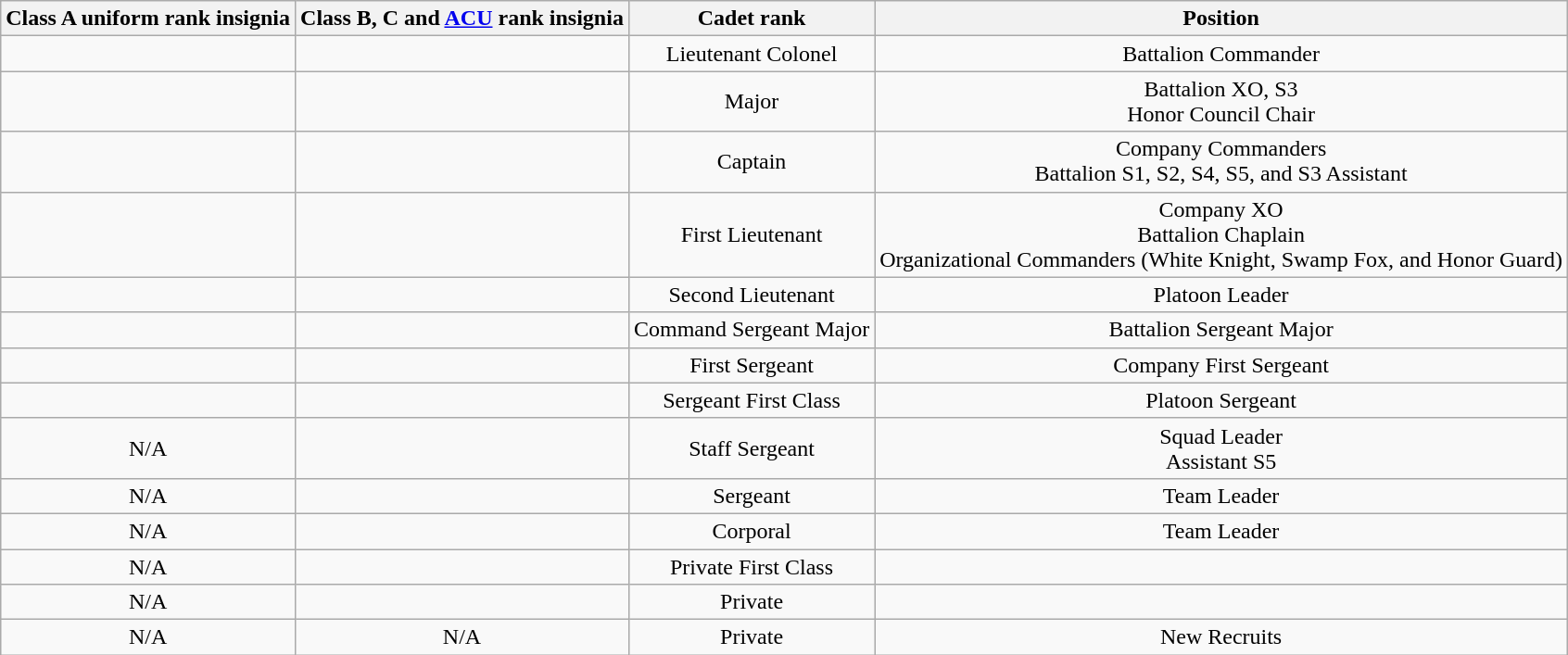<table class="wikitable" style="text-align:center">
<tr>
<th>Class A uniform rank insignia</th>
<th>Class B, C and <a href='#'>ACU</a> rank insignia</th>
<th>Cadet rank</th>
<th>Position</th>
</tr>
<tr>
<td></td>
<td></td>
<td>Lieutenant Colonel</td>
<td>Battalion Commander</td>
</tr>
<tr>
<td></td>
<td></td>
<td>Major</td>
<td>Battalion XO, S3<br>Honor Council Chair</td>
</tr>
<tr>
<td></td>
<td></td>
<td>Captain</td>
<td>Company Commanders<br>Battalion S1, S2, S4, S5, and S3 Assistant</td>
</tr>
<tr>
<td></td>
<td></td>
<td>First Lieutenant</td>
<td>Company XO<br>Battalion Chaplain<br>Organizational Commanders (White Knight, Swamp Fox, and Honor Guard)</td>
</tr>
<tr>
<td></td>
<td></td>
<td>Second Lieutenant</td>
<td>Platoon Leader</td>
</tr>
<tr>
<td></td>
<td></td>
<td>Command Sergeant Major</td>
<td>Battalion Sergeant Major</td>
</tr>
<tr>
<td></td>
<td></td>
<td>First Sergeant</td>
<td>Company First Sergeant</td>
</tr>
<tr>
<td></td>
<td></td>
<td>Sergeant First Class</td>
<td>Platoon Sergeant</td>
</tr>
<tr>
<td>N/A</td>
<td></td>
<td>Staff Sergeant</td>
<td>Squad Leader<br>Assistant S5</td>
</tr>
<tr>
<td>N/A</td>
<td></td>
<td>Sergeant</td>
<td>Team Leader</td>
</tr>
<tr>
<td>N/A</td>
<td></td>
<td>Corporal</td>
<td>Team Leader</td>
</tr>
<tr>
<td>N/A</td>
<td></td>
<td>Private First Class</td>
<td></td>
</tr>
<tr>
<td>N/A</td>
<td></td>
<td>Private</td>
<td></td>
</tr>
<tr>
<td>N/A</td>
<td>N/A</td>
<td>Private</td>
<td>New Recruits</td>
</tr>
</table>
